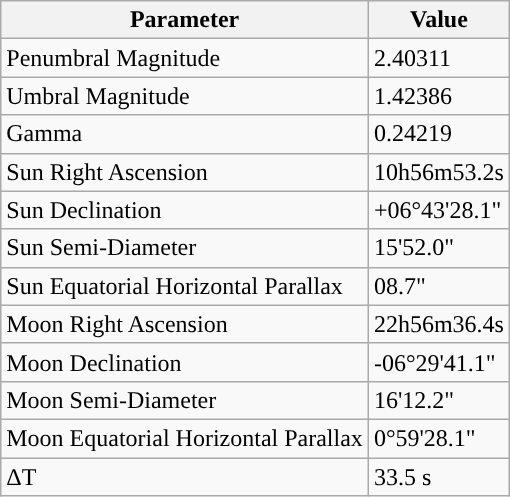<table class="wikitable">
<tr>
<th>Parameter</th>
<th>Value</th>
</tr>
<tr>
<td>Penumbral Magnitude</td>
<td>2.40311</td>
</tr>
<tr>
<td>Umbral Magnitude</td>
<td>1.42386</td>
</tr>
<tr>
<td>Gamma</td>
<td>0.24219</td>
</tr>
<tr>
<td>Sun Right Ascension</td>
<td>10h56m53.2s</td>
</tr>
<tr>
<td>Sun Declination</td>
<td>+06°43'28.1"</td>
</tr>
<tr>
<td>Sun Semi-Diameter</td>
<td>15'52.0"</td>
</tr>
<tr>
<td>Sun Equatorial Horizontal Parallax</td>
<td>08.7"</td>
</tr>
<tr>
<td>Moon Right Ascension</td>
<td>22h56m36.4s</td>
</tr>
<tr>
<td>Moon Declination</td>
<td>-06°29'41.1"</td>
</tr>
<tr>
<td>Moon Semi-Diameter</td>
<td>16'12.2"</td>
</tr>
<tr>
<td>Moon Equatorial Horizontal Parallax</td>
<td>0°59'28.1"</td>
</tr>
<tr>
<td>ΔT</td>
<td>33.5 s</td>
</tr>
</table>
